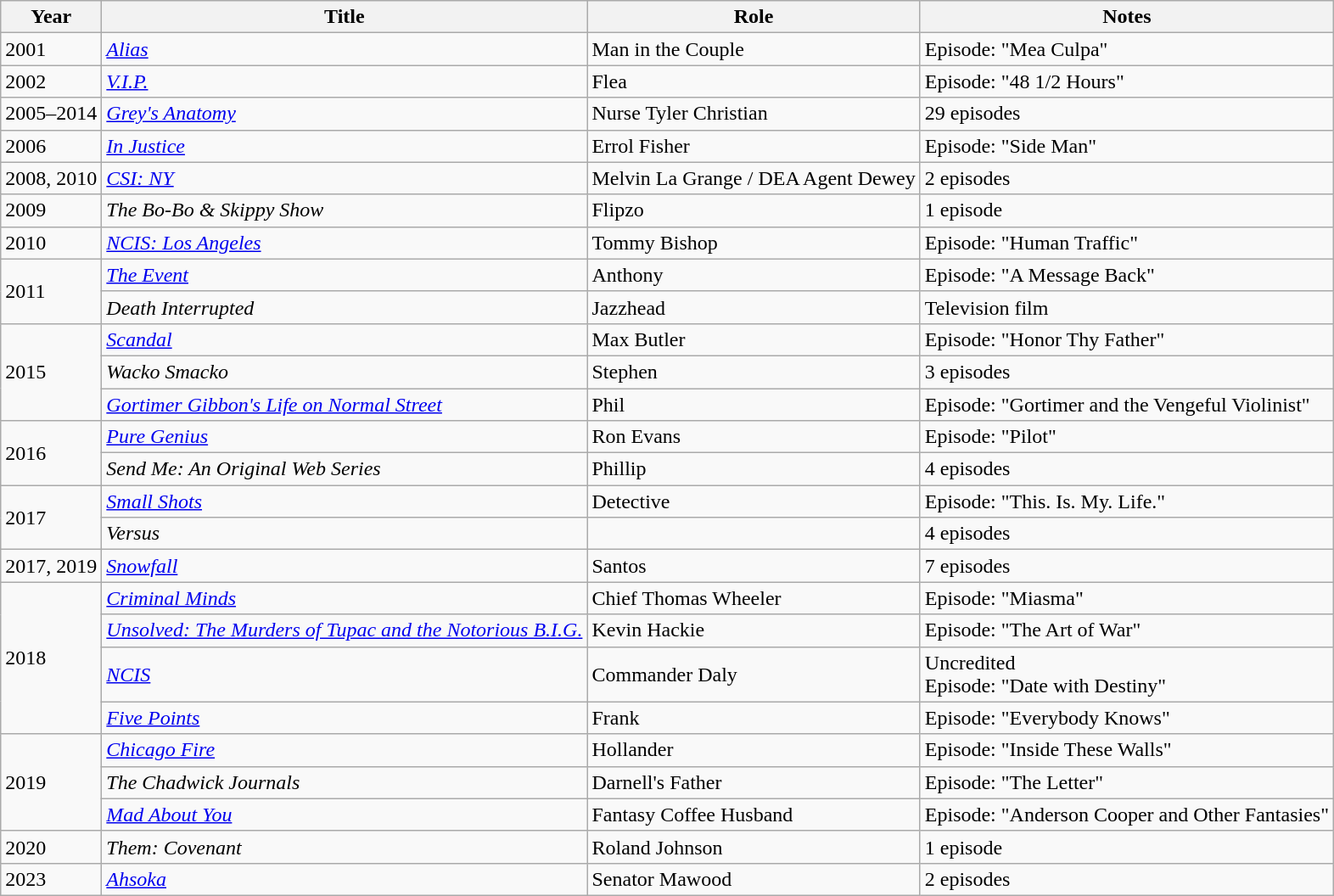<table class="wikitable">
<tr>
<th>Year</th>
<th>Title</th>
<th>Role</th>
<th>Notes</th>
</tr>
<tr>
<td>2001</td>
<td><em><a href='#'>Alias</a></em></td>
<td>Man in the Couple</td>
<td>Episode: "Mea Culpa"</td>
</tr>
<tr>
<td>2002</td>
<td><em><a href='#'>V.I.P.</a></em></td>
<td>Flea</td>
<td>Episode: "48 1/2 Hours"</td>
</tr>
<tr>
<td>2005–2014</td>
<td><em><a href='#'>Grey's Anatomy</a></em></td>
<td>Nurse Tyler Christian</td>
<td>29 episodes</td>
</tr>
<tr>
<td>2006</td>
<td><em><a href='#'>In Justice</a></em></td>
<td>Errol Fisher</td>
<td>Episode: "Side Man"</td>
</tr>
<tr>
<td>2008, 2010</td>
<td><em><a href='#'>CSI: NY</a></em></td>
<td>Melvin La Grange / DEA Agent Dewey</td>
<td>2 episodes</td>
</tr>
<tr>
<td>2009</td>
<td><em>The Bo-Bo & Skippy Show</em></td>
<td>Flipzo</td>
<td>1 episode</td>
</tr>
<tr>
<td>2010</td>
<td><em><a href='#'>NCIS: Los Angeles</a></em></td>
<td>Tommy Bishop</td>
<td>Episode: "Human Traffic"</td>
</tr>
<tr>
<td rowspan="2">2011</td>
<td><em><a href='#'>The Event</a></em></td>
<td>Anthony</td>
<td>Episode: "A Message Back"</td>
</tr>
<tr>
<td><em>Death Interrupted</em></td>
<td>Jazzhead</td>
<td>Television film</td>
</tr>
<tr>
<td rowspan="3">2015</td>
<td><em><a href='#'>Scandal</a></em></td>
<td>Max Butler</td>
<td>Episode: "Honor Thy Father"</td>
</tr>
<tr>
<td><em>Wacko Smacko</em></td>
<td>Stephen</td>
<td>3 episodes</td>
</tr>
<tr>
<td><em><a href='#'>Gortimer Gibbon's Life on Normal Street</a></em></td>
<td>Phil</td>
<td>Episode: "Gortimer and the Vengeful Violinist"</td>
</tr>
<tr>
<td rowspan="2">2016</td>
<td><em><a href='#'>Pure Genius</a></em></td>
<td>Ron Evans</td>
<td>Episode: "Pilot"</td>
</tr>
<tr>
<td><em>Send Me: An Original Web Series</em></td>
<td>Phillip</td>
<td>4 episodes</td>
</tr>
<tr>
<td rowspan="2">2017</td>
<td><em><a href='#'>Small Shots</a></em></td>
<td>Detective</td>
<td>Episode: "This. Is. My. Life."</td>
</tr>
<tr>
<td><em>Versus</em></td>
<td></td>
<td>4 episodes</td>
</tr>
<tr>
<td>2017, 2019</td>
<td><em><a href='#'>Snowfall</a></em></td>
<td>Santos</td>
<td>7 episodes</td>
</tr>
<tr>
<td rowspan="4">2018</td>
<td><em><a href='#'>Criminal Minds</a></em></td>
<td>Chief Thomas Wheeler</td>
<td>Episode: "Miasma"</td>
</tr>
<tr>
<td><em><a href='#'>Unsolved: The Murders of Tupac and the Notorious B.I.G.</a></em></td>
<td>Kevin Hackie</td>
<td>Episode: "The Art of War"</td>
</tr>
<tr>
<td><em><a href='#'>NCIS</a></em></td>
<td>Commander Daly</td>
<td>Uncredited<br>Episode: "Date with Destiny"</td>
</tr>
<tr>
<td><em><a href='#'>Five Points</a></em></td>
<td>Frank</td>
<td>Episode: "Everybody Knows"</td>
</tr>
<tr>
<td rowspan="3">2019</td>
<td><em><a href='#'>Chicago Fire</a></em></td>
<td>Hollander</td>
<td>Episode: "Inside These Walls"</td>
</tr>
<tr>
<td><em>The Chadwick Journals</em></td>
<td>Darnell's Father</td>
<td>Episode: "The Letter"</td>
</tr>
<tr>
<td><em><a href='#'>Mad About You</a></em></td>
<td>Fantasy Coffee Husband</td>
<td>Episode: "Anderson Cooper and Other Fantasies"</td>
</tr>
<tr>
<td>2020</td>
<td><em>Them: Covenant</em></td>
<td>Roland Johnson</td>
<td>1 episode</td>
</tr>
<tr>
<td>2023</td>
<td><em><a href='#'>Ahsoka</a></em></td>
<td>Senator Mawood</td>
<td>2 episodes</td>
</tr>
</table>
